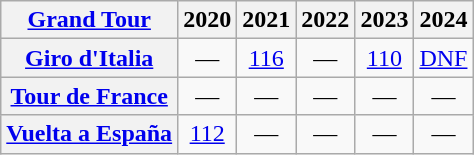<table class="wikitable plainrowheaders">
<tr>
<th scope="col"><a href='#'>Grand Tour</a></th>
<th scope="col">2020</th>
<th scope="col">2021</th>
<th scope="col">2022</th>
<th scope="col">2023</th>
<th scope="col">2024</th>
</tr>
<tr style="text-align:center;">
<th scope="row"> <a href='#'>Giro d'Italia</a></th>
<td>—</td>
<td><a href='#'>116</a></td>
<td>—</td>
<td><a href='#'>110</a></td>
<td><a href='#'>DNF</a></td>
</tr>
<tr style="text-align:center;">
<th scope="row"> <a href='#'>Tour de France</a></th>
<td>—</td>
<td>—</td>
<td>—</td>
<td>—</td>
<td>—</td>
</tr>
<tr style="text-align:center;">
<th scope="row"> <a href='#'>Vuelta a España</a></th>
<td><a href='#'>112</a></td>
<td>—</td>
<td>—</td>
<td>—</td>
<td>—</td>
</tr>
</table>
